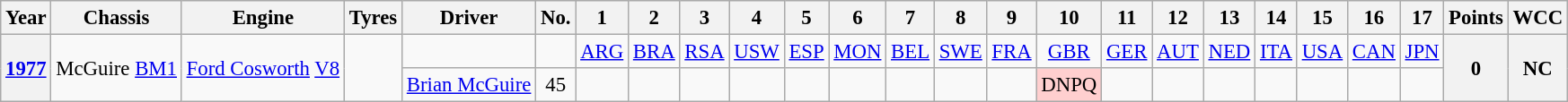<table class="wikitable" style="text-align:center; font-size:95%">
<tr>
<th>Year</th>
<th>Chassis</th>
<th>Engine</th>
<th>Tyres</th>
<th>Driver</th>
<th>No.</th>
<th>1</th>
<th>2</th>
<th>3</th>
<th>4</th>
<th>5</th>
<th>6</th>
<th>7</th>
<th>8</th>
<th>9</th>
<th>10</th>
<th>11</th>
<th>12</th>
<th>13</th>
<th>14</th>
<th>15</th>
<th>16</th>
<th>17</th>
<th>Points</th>
<th>WCC</th>
</tr>
<tr>
<th rowspan="2"><a href='#'>1977</a></th>
<td rowspan="2">McGuire <a href='#'>BM1</a></td>
<td rowspan="2"><a href='#'>Ford Cosworth</a> <a href='#'>V8</a></td>
<td rowspan="2"></td>
<td></td>
<td></td>
<td><a href='#'>ARG</a></td>
<td><a href='#'>BRA</a></td>
<td><a href='#'>RSA</a></td>
<td><a href='#'>USW</a></td>
<td><a href='#'>ESP</a></td>
<td><a href='#'>MON</a></td>
<td><a href='#'>BEL</a></td>
<td><a href='#'>SWE</a></td>
<td><a href='#'>FRA</a></td>
<td><a href='#'>GBR</a></td>
<td><a href='#'>GER</a></td>
<td><a href='#'>AUT</a></td>
<td><a href='#'>NED</a></td>
<td><a href='#'>ITA</a></td>
<td><a href='#'>USA</a></td>
<td><a href='#'>CAN</a></td>
<td><a href='#'>JPN</a></td>
<th rowspan="2">0</th>
<th rowspan="2">NC</th>
</tr>
<tr>
<td><a href='#'>Brian McGuire</a></td>
<td>45</td>
<td></td>
<td></td>
<td></td>
<td></td>
<td></td>
<td></td>
<td></td>
<td></td>
<td></td>
<td style="background:#FFCFCF;">DNPQ</td>
<td></td>
<td></td>
<td></td>
<td></td>
<td></td>
<td></td>
<td></td>
</tr>
</table>
